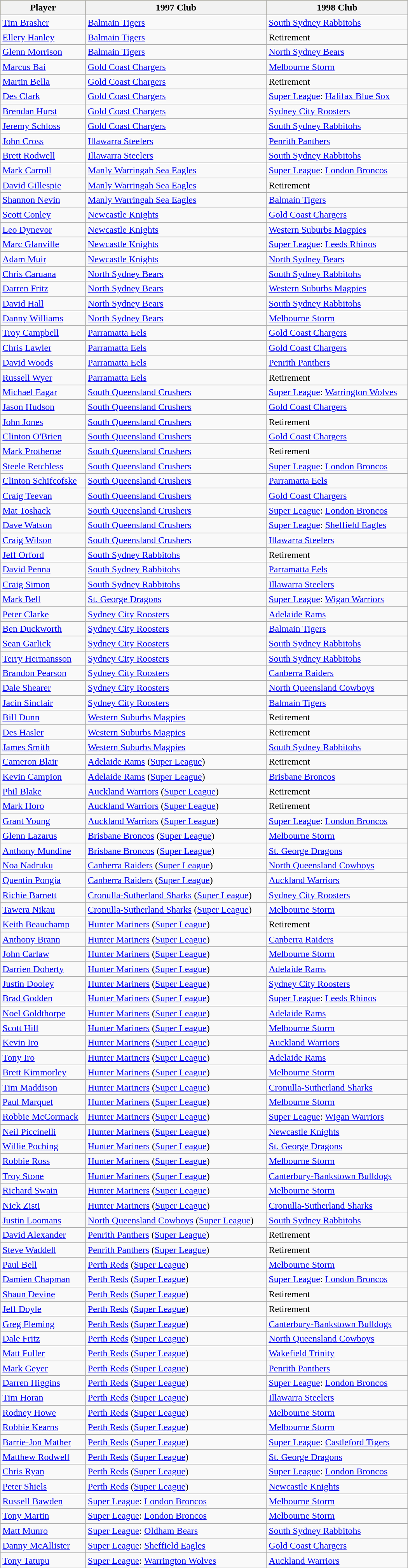<table class="wikitable sortable" style="width:700px;">
<tr bgcolor=#bdb76b>
<th>Player</th>
<th>1997 Club</th>
<th>1998 Club</th>
</tr>
<tr>
<td data-sort-value="Brasher, Tim"><a href='#'>Tim Brasher</a></td>
<td> <a href='#'>Balmain Tigers</a></td>
<td> <a href='#'>South Sydney Rabbitohs</a></td>
</tr>
<tr>
<td data-sort-value="Hanley, Ellery"><a href='#'>Ellery Hanley</a></td>
<td> <a href='#'>Balmain Tigers</a></td>
<td>Retirement</td>
</tr>
<tr>
<td data-sort-value="Morrison, Glenn"><a href='#'>Glenn Morrison</a></td>
<td> <a href='#'>Balmain Tigers</a></td>
<td> <a href='#'>North Sydney Bears</a></td>
</tr>
<tr>
<td data-sort-value="Bai, Marcus"><a href='#'>Marcus Bai</a></td>
<td> <a href='#'>Gold Coast Chargers</a></td>
<td> <a href='#'>Melbourne Storm</a></td>
</tr>
<tr>
<td data-sort-value="Bella, Martin"><a href='#'>Martin Bella</a></td>
<td> <a href='#'>Gold Coast Chargers</a></td>
<td>Retirement</td>
</tr>
<tr>
<td data-sort-value="Clark, Des"><a href='#'>Des Clark</a></td>
<td> <a href='#'>Gold Coast Chargers</a></td>
<td> <a href='#'>Super League</a>: <a href='#'>Halifax Blue Sox</a></td>
</tr>
<tr>
<td data-sort-value="Hurst, Brendan"><a href='#'>Brendan Hurst</a></td>
<td> <a href='#'>Gold Coast Chargers</a></td>
<td> <a href='#'>Sydney City Roosters</a></td>
</tr>
<tr>
<td data-sort-value="Schloss, Jeremy"><a href='#'>Jeremy Schloss</a></td>
<td> <a href='#'>Gold Coast Chargers</a></td>
<td> <a href='#'>South Sydney Rabbitohs</a></td>
</tr>
<tr>
<td data-sort-value="Cross, John"><a href='#'>John Cross</a></td>
<td> <a href='#'>Illawarra Steelers</a></td>
<td> <a href='#'>Penrith Panthers</a></td>
</tr>
<tr>
<td data-sort-value="Rodwell, Brett"><a href='#'>Brett Rodwell</a></td>
<td> <a href='#'>Illawarra Steelers</a></td>
<td> <a href='#'>South Sydney Rabbitohs</a></td>
</tr>
<tr>
<td data-sort-value="Carroll, Mark"><a href='#'>Mark Carroll</a></td>
<td> <a href='#'>Manly Warringah Sea Eagles</a></td>
<td> <a href='#'>Super League</a>: <a href='#'>London Broncos</a></td>
</tr>
<tr>
<td data-sort-value="Gillespie, David"><a href='#'>David Gillespie</a></td>
<td> <a href='#'>Manly Warringah Sea Eagles</a></td>
<td>Retirement</td>
</tr>
<tr>
<td data-sort-value="Nevin, Shannon"><a href='#'>Shannon Nevin</a></td>
<td> <a href='#'>Manly Warringah Sea Eagles</a></td>
<td> <a href='#'>Balmain Tigers</a></td>
</tr>
<tr>
<td data-sort-value="Conley, Scott"><a href='#'>Scott Conley</a></td>
<td> <a href='#'>Newcastle Knights</a></td>
<td> <a href='#'>Gold Coast Chargers</a></td>
</tr>
<tr>
<td data-sort-value="Dynevor, Leo"><a href='#'>Leo Dynevor</a></td>
<td> <a href='#'>Newcastle Knights</a></td>
<td> <a href='#'>Western Suburbs Magpies</a></td>
</tr>
<tr>
<td data-sort-value="Glanville, Marc"><a href='#'>Marc Glanville</a></td>
<td> <a href='#'>Newcastle Knights</a></td>
<td> <a href='#'>Super League</a>: <a href='#'>Leeds Rhinos</a></td>
</tr>
<tr>
<td data-sort-value="Muir, Adam"><a href='#'>Adam Muir</a></td>
<td> <a href='#'>Newcastle Knights</a></td>
<td> <a href='#'>North Sydney Bears</a></td>
</tr>
<tr>
<td data-sort-value="Caruana, Chris"><a href='#'>Chris Caruana</a></td>
<td> <a href='#'>North Sydney Bears</a></td>
<td> <a href='#'>South Sydney Rabbitohs</a></td>
</tr>
<tr>
<td data-sort-value="Fritz, Darren"><a href='#'>Darren Fritz</a></td>
<td> <a href='#'>North Sydney Bears</a></td>
<td> <a href='#'>Western Suburbs Magpies</a></td>
</tr>
<tr>
<td data-sort-value="Hall, David"><a href='#'>David Hall</a></td>
<td> <a href='#'>North Sydney Bears</a></td>
<td> <a href='#'>South Sydney Rabbitohs</a></td>
</tr>
<tr>
<td data-sort-value="Williams, Danny"><a href='#'>Danny Williams</a></td>
<td> <a href='#'>North Sydney Bears</a></td>
<td> <a href='#'>Melbourne Storm</a></td>
</tr>
<tr>
<td data-sort-value="Campbell, Troy"><a href='#'>Troy Campbell</a></td>
<td> <a href='#'>Parramatta Eels</a></td>
<td> <a href='#'>Gold Coast Chargers</a></td>
</tr>
<tr>
<td data-sort-value="Lawler, Chris"><a href='#'>Chris Lawler</a></td>
<td> <a href='#'>Parramatta Eels</a></td>
<td> <a href='#'>Gold Coast Chargers</a></td>
</tr>
<tr>
<td data-sort-value="Woods, David"><a href='#'>David Woods</a></td>
<td> <a href='#'>Parramatta Eels</a></td>
<td> <a href='#'>Penrith Panthers</a></td>
</tr>
<tr>
<td data-sort-value="Wyer, Russell"><a href='#'>Russell Wyer</a></td>
<td> <a href='#'>Parramatta Eels</a></td>
<td>Retirement</td>
</tr>
<tr>
<td data-sort-value="Eagar, Michael"><a href='#'>Michael Eagar</a></td>
<td> <a href='#'>South Queensland Crushers</a></td>
<td> <a href='#'>Super League</a>: <a href='#'>Warrington Wolves</a></td>
</tr>
<tr>
<td data-sort-value="Hudson, Jason"><a href='#'>Jason Hudson</a></td>
<td> <a href='#'>South Queensland Crushers</a></td>
<td> <a href='#'>Gold Coast Chargers</a></td>
</tr>
<tr>
<td data-sort-value="Jones, John"><a href='#'>John Jones</a></td>
<td> <a href='#'>South Queensland Crushers</a></td>
<td>Retirement</td>
</tr>
<tr>
<td data-sort-value="O'Brien, Clinton"><a href='#'>Clinton O'Brien</a></td>
<td> <a href='#'>South Queensland Crushers</a></td>
<td> <a href='#'>Gold Coast Chargers</a></td>
</tr>
<tr>
<td data-sort-value="Protheroe, Mark"><a href='#'>Mark Protheroe</a></td>
<td> <a href='#'>South Queensland Crushers</a></td>
<td>Retirement</td>
</tr>
<tr>
<td data-sort-value="Retchless, Steele"><a href='#'>Steele Retchless</a></td>
<td> <a href='#'>South Queensland Crushers</a></td>
<td> <a href='#'>Super League</a>: <a href='#'>London Broncos</a></td>
</tr>
<tr>
<td data-sort-value="Schifcofske, Clinton"><a href='#'>Clinton Schifcofske</a></td>
<td> <a href='#'>South Queensland Crushers</a></td>
<td> <a href='#'>Parramatta Eels</a></td>
</tr>
<tr>
<td data-sort-value="Teevan, Craig"><a href='#'>Craig Teevan</a></td>
<td> <a href='#'>South Queensland Crushers</a></td>
<td> <a href='#'>Gold Coast Chargers</a></td>
</tr>
<tr>
<td data-sort-value="Toshack, Mat"><a href='#'>Mat Toshack</a></td>
<td> <a href='#'>South Queensland Crushers</a></td>
<td> <a href='#'>Super League</a>: <a href='#'>London Broncos</a></td>
</tr>
<tr>
<td data-sort-value="Watson, Dave"><a href='#'>Dave Watson</a></td>
<td> <a href='#'>South Queensland Crushers</a></td>
<td> <a href='#'>Super League</a>: <a href='#'>Sheffield Eagles</a></td>
</tr>
<tr>
<td data-sort-value="Wilson, Craig"><a href='#'>Craig Wilson</a></td>
<td> <a href='#'>South Queensland Crushers</a></td>
<td> <a href='#'>Illawarra Steelers</a></td>
</tr>
<tr>
<td data-sort-value="Orford, Jeff"><a href='#'>Jeff Orford</a></td>
<td> <a href='#'>South Sydney Rabbitohs</a></td>
<td>Retirement</td>
</tr>
<tr>
<td data-sort-value="Penna, David"><a href='#'>David Penna</a></td>
<td> <a href='#'>South Sydney Rabbitohs</a></td>
<td> <a href='#'>Parramatta Eels</a></td>
</tr>
<tr>
<td data-sort-value="Simon, Craig"><a href='#'>Craig Simon</a></td>
<td> <a href='#'>South Sydney Rabbitohs</a></td>
<td> <a href='#'>Illawarra Steelers</a></td>
</tr>
<tr>
<td data-sort-value="Bell, Mark"><a href='#'>Mark Bell</a></td>
<td> <a href='#'>St. George Dragons</a></td>
<td> <a href='#'>Super League</a>: <a href='#'>Wigan Warriors</a></td>
</tr>
<tr>
<td data-sort-value="Clarke, Peter"><a href='#'>Peter Clarke</a></td>
<td> <a href='#'>Sydney City Roosters</a></td>
<td> <a href='#'>Adelaide Rams</a></td>
</tr>
<tr>
<td data-sort-value="Duckworth, Ben"><a href='#'>Ben Duckworth</a></td>
<td> <a href='#'>Sydney City Roosters</a></td>
<td> <a href='#'>Balmain Tigers</a></td>
</tr>
<tr>
<td data-sort-value="Garlick, Sean"><a href='#'>Sean Garlick</a></td>
<td> <a href='#'>Sydney City Roosters</a></td>
<td> <a href='#'>South Sydney Rabbitohs</a></td>
</tr>
<tr>
<td data-sort-value="Hermansson, Terry"><a href='#'>Terry Hermansson</a></td>
<td> <a href='#'>Sydney City Roosters</a></td>
<td> <a href='#'>South Sydney Rabbitohs</a></td>
</tr>
<tr>
<td data-sort-value="Pearson, Brandon"><a href='#'>Brandon Pearson</a></td>
<td> <a href='#'>Sydney City Roosters</a></td>
<td> <a href='#'>Canberra Raiders</a></td>
</tr>
<tr>
<td data-sort-value="Shearer, Dale"><a href='#'>Dale Shearer</a></td>
<td> <a href='#'>Sydney City Roosters</a></td>
<td> <a href='#'>North Queensland Cowboys</a></td>
</tr>
<tr>
<td data-sort-value="Sinclair, Jacin"><a href='#'>Jacin Sinclair</a></td>
<td> <a href='#'>Sydney City Roosters</a></td>
<td> <a href='#'>Balmain Tigers</a></td>
</tr>
<tr>
<td data-sort-value="Dunn, Bill"><a href='#'>Bill Dunn</a></td>
<td> <a href='#'>Western Suburbs Magpies</a></td>
<td>Retirement</td>
</tr>
<tr>
<td data-sort-value="Hasler, Des"><a href='#'>Des Hasler</a></td>
<td> <a href='#'>Western Suburbs Magpies</a></td>
<td>Retirement</td>
</tr>
<tr>
<td data-sort-value="Smith, James"><a href='#'>James Smith</a></td>
<td> <a href='#'>Western Suburbs Magpies</a></td>
<td> <a href='#'>South Sydney Rabbitohs</a></td>
</tr>
<tr>
<td data-sort-value="Blair, Cameron"><a href='#'>Cameron Blair</a></td>
<td> <a href='#'>Adelaide Rams</a> (<a href='#'>Super League</a>)</td>
<td>Retirement</td>
</tr>
<tr>
<td data-sort-value="Campion, Kevin"><a href='#'>Kevin Campion</a></td>
<td> <a href='#'>Adelaide Rams</a> (<a href='#'>Super League</a>)</td>
<td> <a href='#'>Brisbane Broncos</a></td>
</tr>
<tr>
<td data-sort-value="Blake, Phil"><a href='#'>Phil Blake</a></td>
<td> <a href='#'>Auckland Warriors</a> (<a href='#'>Super League</a>)</td>
<td>Retirement</td>
</tr>
<tr>
<td data-sort-value="Horo, Mark"><a href='#'>Mark Horo</a></td>
<td> <a href='#'>Auckland Warriors</a> (<a href='#'>Super League</a>)</td>
<td>Retirement</td>
</tr>
<tr>
<td data-sort-value="Young, Grant"><a href='#'>Grant Young</a></td>
<td> <a href='#'>Auckland Warriors</a> (<a href='#'>Super League</a>)</td>
<td> <a href='#'>Super League</a>: <a href='#'>London Broncos</a></td>
</tr>
<tr>
<td data-sort-value="Lazarus, Glenn"><a href='#'>Glenn Lazarus</a></td>
<td> <a href='#'>Brisbane Broncos</a> (<a href='#'>Super League</a>)</td>
<td> <a href='#'>Melbourne Storm</a></td>
</tr>
<tr>
<td data-sort-value="Mundine, Anthony"><a href='#'>Anthony Mundine</a></td>
<td> <a href='#'>Brisbane Broncos</a> (<a href='#'>Super League</a>)</td>
<td> <a href='#'>St. George Dragons</a></td>
</tr>
<tr>
<td data-sort-value="Nadruku, Noa"><a href='#'>Noa Nadruku</a></td>
<td> <a href='#'>Canberra Raiders</a> (<a href='#'>Super League</a>)</td>
<td> <a href='#'>North Queensland Cowboys</a></td>
</tr>
<tr>
<td data-sort-value="Pongia, Quentin"><a href='#'>Quentin Pongia</a></td>
<td> <a href='#'>Canberra Raiders</a> (<a href='#'>Super League</a>)</td>
<td> <a href='#'>Auckland Warriors</a></td>
</tr>
<tr>
<td data-sort-value="Barnett, Richie"><a href='#'>Richie Barnett</a></td>
<td> <a href='#'>Cronulla-Sutherland Sharks</a> (<a href='#'>Super League</a>)</td>
<td> <a href='#'>Sydney City Roosters</a></td>
</tr>
<tr>
<td data-sort-value="Nikau, Tawera"><a href='#'>Tawera Nikau</a></td>
<td> <a href='#'>Cronulla-Sutherland Sharks</a> (<a href='#'>Super League</a>)</td>
<td> <a href='#'>Melbourne Storm</a></td>
</tr>
<tr>
<td data-sort-value="Beauchamp, Keith"><a href='#'>Keith Beauchamp</a></td>
<td> <a href='#'>Hunter Mariners</a> (<a href='#'>Super League</a>)</td>
<td>Retirement</td>
</tr>
<tr>
<td data-sort-value="Brann, Anthony"><a href='#'>Anthony Brann</a></td>
<td> <a href='#'>Hunter Mariners</a> (<a href='#'>Super League</a>)</td>
<td> <a href='#'>Canberra Raiders</a></td>
</tr>
<tr>
<td data-sort-value="Carlaw, John"><a href='#'>John Carlaw</a></td>
<td> <a href='#'>Hunter Mariners</a> (<a href='#'>Super League</a>)</td>
<td> <a href='#'>Melbourne Storm</a></td>
</tr>
<tr>
<td data-sort-value="Doherty, Darrien"><a href='#'>Darrien Doherty</a></td>
<td> <a href='#'>Hunter Mariners</a> (<a href='#'>Super League</a>)</td>
<td> <a href='#'>Adelaide Rams</a></td>
</tr>
<tr>
<td data-sort-value="Dooley, Justin"><a href='#'>Justin Dooley</a></td>
<td> <a href='#'>Hunter Mariners</a> (<a href='#'>Super League</a>)</td>
<td> <a href='#'>Sydney City Roosters</a></td>
</tr>
<tr>
<td data-sort-value="Godden, Brad"><a href='#'>Brad Godden</a></td>
<td> <a href='#'>Hunter Mariners</a> (<a href='#'>Super League</a>)</td>
<td> <a href='#'>Super League</a>: <a href='#'>Leeds Rhinos</a></td>
</tr>
<tr>
<td data-sort-value="Goldthorpe, Noel"><a href='#'>Noel Goldthorpe</a></td>
<td> <a href='#'>Hunter Mariners</a> (<a href='#'>Super League</a>)</td>
<td> <a href='#'>Adelaide Rams</a></td>
</tr>
<tr>
<td data-sort-value="Hill, Scott"><a href='#'>Scott Hill</a></td>
<td> <a href='#'>Hunter Mariners</a> (<a href='#'>Super League</a>)</td>
<td> <a href='#'>Melbourne Storm</a></td>
</tr>
<tr>
<td data-sort-value="Iro, Kevin"><a href='#'>Kevin Iro</a></td>
<td> <a href='#'>Hunter Mariners</a> (<a href='#'>Super League</a>)</td>
<td> <a href='#'>Auckland Warriors</a></td>
</tr>
<tr>
<td data-sort-value="Iro, Tony"><a href='#'>Tony Iro</a></td>
<td> <a href='#'>Hunter Mariners</a> (<a href='#'>Super League</a>)</td>
<td> <a href='#'>Adelaide Rams</a></td>
</tr>
<tr>
<td data-sort-value="Kimmorley, Brett"><a href='#'>Brett Kimmorley</a></td>
<td> <a href='#'>Hunter Mariners</a> (<a href='#'>Super League</a>)</td>
<td> <a href='#'>Melbourne Storm</a></td>
</tr>
<tr>
<td data-sort-value="Maddison, Tim"><a href='#'>Tim Maddison</a></td>
<td> <a href='#'>Hunter Mariners</a> (<a href='#'>Super League</a>)</td>
<td> <a href='#'>Cronulla-Sutherland Sharks</a></td>
</tr>
<tr>
<td data-sort-value="Marquet, Paul"><a href='#'>Paul Marquet</a></td>
<td> <a href='#'>Hunter Mariners</a> (<a href='#'>Super League</a>)</td>
<td> <a href='#'>Melbourne Storm</a></td>
</tr>
<tr>
<td data-sort-value="McCormack, Robbie"><a href='#'>Robbie McCormack</a></td>
<td> <a href='#'>Hunter Mariners</a> (<a href='#'>Super League</a>)</td>
<td> <a href='#'>Super League</a>: <a href='#'>Wigan Warriors</a></td>
</tr>
<tr>
<td data-sort-value="Piccinelli, Neil"><a href='#'>Neil Piccinelli</a></td>
<td> <a href='#'>Hunter Mariners</a> (<a href='#'>Super League</a>)</td>
<td> <a href='#'>Newcastle Knights</a></td>
</tr>
<tr>
<td data-sort-value="Poching, Willie"><a href='#'>Willie Poching</a></td>
<td> <a href='#'>Hunter Mariners</a> (<a href='#'>Super League</a>)</td>
<td> <a href='#'>St. George Dragons</a></td>
</tr>
<tr>
<td data-sort-value="Ross, Robbie"><a href='#'>Robbie Ross</a></td>
<td> <a href='#'>Hunter Mariners</a> (<a href='#'>Super League</a>)</td>
<td> <a href='#'>Melbourne Storm</a></td>
</tr>
<tr>
<td data-sort-value="Stone, Troy"><a href='#'>Troy Stone</a></td>
<td> <a href='#'>Hunter Mariners</a> (<a href='#'>Super League</a>)</td>
<td> <a href='#'>Canterbury-Bankstown Bulldogs</a></td>
</tr>
<tr>
<td data-sort-value="Swain, Richard"><a href='#'>Richard Swain</a></td>
<td> <a href='#'>Hunter Mariners</a> (<a href='#'>Super League</a>)</td>
<td> <a href='#'>Melbourne Storm</a></td>
</tr>
<tr>
<td data-sort-value="Zisti, Nick"><a href='#'>Nick Zisti</a></td>
<td> <a href='#'>Hunter Mariners</a> (<a href='#'>Super League</a>)</td>
<td> <a href='#'>Cronulla-Sutherland Sharks</a></td>
</tr>
<tr>
<td data-sort-value="Loomans, Justin"><a href='#'>Justin Loomans</a></td>
<td> <a href='#'>North Queensland Cowboys</a> (<a href='#'>Super League</a>)</td>
<td> <a href='#'>South Sydney Rabbitohs</a></td>
</tr>
<tr>
<td data-sort-value="Alexander, David"><a href='#'>David Alexander</a></td>
<td> <a href='#'>Penrith Panthers</a> (<a href='#'>Super League</a>)</td>
<td>Retirement</td>
</tr>
<tr>
<td data-sort-value="Waddell, Steve"><a href='#'>Steve Waddell</a></td>
<td> <a href='#'>Penrith Panthers</a> (<a href='#'>Super League</a>)</td>
<td>Retirement</td>
</tr>
<tr>
<td data-sort-value="Bell, Paul"><a href='#'>Paul Bell</a></td>
<td> <a href='#'>Perth Reds</a> (<a href='#'>Super League</a>)</td>
<td> <a href='#'>Melbourne Storm</a></td>
</tr>
<tr>
<td data-sort-value="Chapman, Damien"><a href='#'>Damien Chapman</a></td>
<td> <a href='#'>Perth Reds</a> (<a href='#'>Super League</a>)</td>
<td> <a href='#'>Super League</a>: <a href='#'>London Broncos</a></td>
</tr>
<tr>
<td data-sort-value="Devine, Shaun"><a href='#'>Shaun Devine</a></td>
<td> <a href='#'>Perth Reds</a> (<a href='#'>Super League</a>)</td>
<td>Retirement</td>
</tr>
<tr>
<td data-sort-value="Doyle, Jeff"><a href='#'>Jeff Doyle</a></td>
<td> <a href='#'>Perth Reds</a> (<a href='#'>Super League</a>)</td>
<td>Retirement</td>
</tr>
<tr>
<td data-sort-value="Fleming, Greg"><a href='#'>Greg Fleming</a></td>
<td> <a href='#'>Perth Reds</a> (<a href='#'>Super League</a>)</td>
<td> <a href='#'>Canterbury-Bankstown Bulldogs</a></td>
</tr>
<tr>
<td data-sort-value="Fritz, Dale"><a href='#'>Dale Fritz</a></td>
<td> <a href='#'>Perth Reds</a> (<a href='#'>Super League</a>)</td>
<td> <a href='#'>North Queensland Cowboys</a></td>
</tr>
<tr>
<td data-sort-value="Fuller, Matt"><a href='#'>Matt Fuller</a></td>
<td> <a href='#'>Perth Reds</a> (<a href='#'>Super League</a>)</td>
<td> <a href='#'>Wakefield Trinity</a></td>
</tr>
<tr>
<td data-sort-value="Geyer, Mark"><a href='#'>Mark Geyer</a></td>
<td> <a href='#'>Perth Reds</a> (<a href='#'>Super League</a>)</td>
<td> <a href='#'>Penrith Panthers</a></td>
</tr>
<tr>
<td data-sort-value="Higgins, Darren"><a href='#'>Darren Higgins</a></td>
<td> <a href='#'>Perth Reds</a> (<a href='#'>Super League</a>)</td>
<td> <a href='#'>Super League</a>: <a href='#'>London Broncos</a></td>
</tr>
<tr>
<td data-sort-value="Horan, Tim"><a href='#'>Tim Horan</a></td>
<td> <a href='#'>Perth Reds</a> (<a href='#'>Super League</a>)</td>
<td> <a href='#'>Illawarra Steelers</a></td>
</tr>
<tr>
<td data-sort-value="Howe, Rodney"><a href='#'>Rodney Howe</a></td>
<td> <a href='#'>Perth Reds</a> (<a href='#'>Super League</a>)</td>
<td> <a href='#'>Melbourne Storm</a></td>
</tr>
<tr>
<td data-sort-value="Kearns, Robbie"><a href='#'>Robbie Kearns</a></td>
<td> <a href='#'>Perth Reds</a> (<a href='#'>Super League</a>)</td>
<td> <a href='#'>Melbourne Storm</a></td>
</tr>
<tr>
<td data-sort-value="Mather, Barrie-Jon"><a href='#'>Barrie-Jon Mather</a></td>
<td> <a href='#'>Perth Reds</a> (<a href='#'>Super League</a>)</td>
<td> <a href='#'>Super League</a>: <a href='#'>Castleford Tigers</a></td>
</tr>
<tr>
<td data-sort-value="Rodwell, Matthew"><a href='#'>Matthew Rodwell</a></td>
<td> <a href='#'>Perth Reds</a> (<a href='#'>Super League</a>)</td>
<td> <a href='#'>St. George Dragons</a></td>
</tr>
<tr>
<td data-sort-value="Ryan, Chris"><a href='#'>Chris Ryan</a></td>
<td> <a href='#'>Perth Reds</a> (<a href='#'>Super League</a>)</td>
<td> <a href='#'>Super League</a>: <a href='#'>London Broncos</a></td>
</tr>
<tr>
<td data-sort-value="Shiels, Peter"><a href='#'>Peter Shiels</a></td>
<td> <a href='#'>Perth Reds</a> (<a href='#'>Super League</a>)</td>
<td> <a href='#'>Newcastle Knights</a></td>
</tr>
<tr>
<td data-sort-value="Bawden, Russell"><a href='#'>Russell Bawden</a></td>
<td> <a href='#'>Super League</a>: <a href='#'>London Broncos</a></td>
<td> <a href='#'>Melbourne Storm</a></td>
</tr>
<tr>
<td data-sort-value="Martin, Tony"><a href='#'>Tony Martin</a></td>
<td> <a href='#'>Super League</a>: <a href='#'>London Broncos</a></td>
<td> <a href='#'>Melbourne Storm</a></td>
</tr>
<tr>
<td data-sort-value="Munro, Matt"><a href='#'>Matt Munro</a></td>
<td> <a href='#'>Super League</a>: <a href='#'>Oldham Bears</a></td>
<td> <a href='#'>South Sydney Rabbitohs</a></td>
</tr>
<tr>
<td data-sort-value="McAllister, Danny"><a href='#'>Danny McAllister</a></td>
<td> <a href='#'>Super League</a>: <a href='#'>Sheffield Eagles</a></td>
<td> <a href='#'>Gold Coast Chargers</a></td>
</tr>
<tr>
<td data-sort-value="Tatupu, Tony"><a href='#'>Tony Tatupu</a></td>
<td> <a href='#'>Super League</a>: <a href='#'>Warrington Wolves</a></td>
<td> <a href='#'>Auckland Warriors</a></td>
</tr>
<tr>
</tr>
</table>
